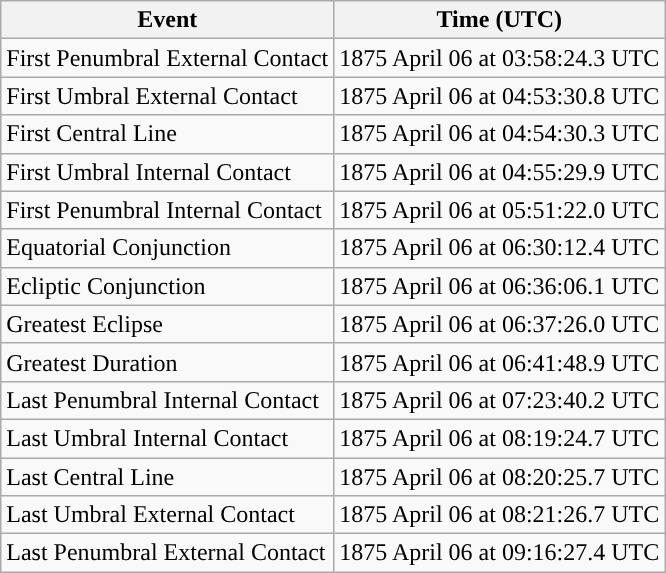<table class="wikitable">
<tr>
<th>Event</th>
<th>Time (UTC)</th>
</tr>
<tr>
<td>First Penumbral External Contact</td>
<td>1875 April 06 at 03:58:24.3 UTC</td>
</tr>
<tr>
<td>First Umbral External Contact</td>
<td>1875 April 06 at 04:53:30.8 UTC</td>
</tr>
<tr>
<td>First Central Line</td>
<td>1875 April 06 at 04:54:30.3 UTC</td>
</tr>
<tr>
<td>First Umbral Internal Contact</td>
<td>1875 April 06 at 04:55:29.9 UTC</td>
</tr>
<tr>
<td>First Penumbral Internal Contact</td>
<td>1875 April 06 at 05:51:22.0 UTC</td>
</tr>
<tr>
<td>Equatorial Conjunction</td>
<td>1875 April 06 at 06:30:12.4 UTC</td>
</tr>
<tr>
<td>Ecliptic Conjunction</td>
<td>1875 April 06 at 06:36:06.1 UTC</td>
</tr>
<tr>
<td>Greatest Eclipse</td>
<td>1875 April 06 at 06:37:26.0 UTC</td>
</tr>
<tr>
<td>Greatest Duration</td>
<td>1875 April 06 at 06:41:48.9 UTC</td>
</tr>
<tr>
<td>Last Penumbral Internal Contact</td>
<td>1875 April 06 at 07:23:40.2 UTC</td>
</tr>
<tr>
<td>Last Umbral Internal Contact</td>
<td>1875 April 06 at 08:19:24.7 UTC</td>
</tr>
<tr>
<td>Last Central Line</td>
<td>1875 April 06 at 08:20:25.7 UTC</td>
</tr>
<tr>
<td>Last Umbral External Contact</td>
<td>1875 April 06 at 08:21:26.7 UTC</td>
</tr>
<tr>
<td>Last Penumbral External Contact</td>
<td>1875 April 06 at 09:16:27.4 UTC</td>
</tr>
</table>
